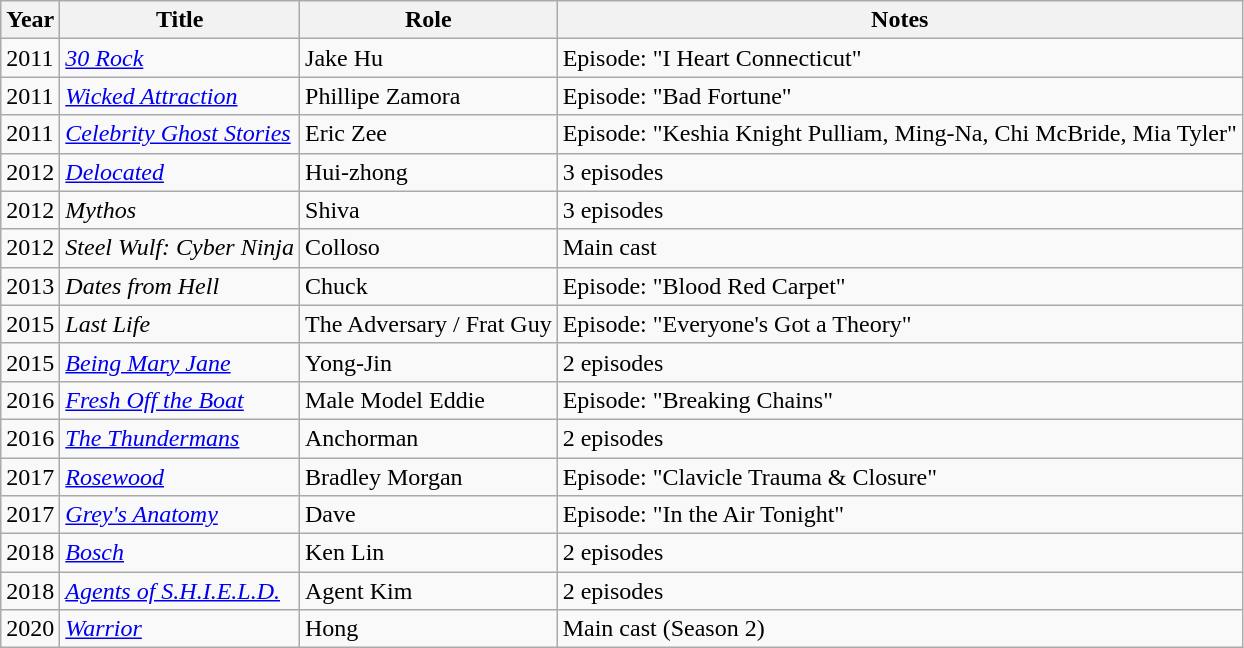<table class = "wikitable sortable">
<tr>
<th>Year</th>
<th>Title</th>
<th>Role</th>
<th>Notes</th>
</tr>
<tr>
<td>2011</td>
<td><em><a href='#'>30 Rock</a></em></td>
<td>Jake Hu</td>
<td>Episode: "I Heart Connecticut"</td>
</tr>
<tr>
<td>2011</td>
<td><em><a href='#'>Wicked Attraction</a></em></td>
<td>Phillipe Zamora</td>
<td>Episode: "Bad Fortune"</td>
</tr>
<tr>
<td>2011</td>
<td><em><a href='#'>Celebrity Ghost Stories</a></em></td>
<td>Eric Zee</td>
<td>Episode: "Keshia Knight Pulliam, Ming-Na, Chi McBride, Mia Tyler"</td>
</tr>
<tr>
<td>2012</td>
<td><em><a href='#'>Delocated</a></em></td>
<td>Hui-zhong</td>
<td>3 episodes</td>
</tr>
<tr>
<td>2012</td>
<td><em>Mythos</em></td>
<td>Shiva</td>
<td>3 episodes</td>
</tr>
<tr>
<td>2012</td>
<td><em>Steel Wulf: Cyber Ninja</em></td>
<td>Colloso</td>
<td>Main cast</td>
</tr>
<tr>
<td>2013</td>
<td><em>Dates from Hell</em></td>
<td>Chuck</td>
<td>Episode: "Blood Red Carpet"</td>
</tr>
<tr>
<td>2015</td>
<td><em>Last Life</em></td>
<td>The Adversary / Frat Guy</td>
<td>Episode: "Everyone's Got a Theory"</td>
</tr>
<tr>
<td>2015</td>
<td><em><a href='#'>Being Mary Jane</a></em></td>
<td>Yong-Jin</td>
<td>2 episodes</td>
</tr>
<tr>
<td>2016</td>
<td><em><a href='#'>Fresh Off the Boat</a></em></td>
<td>Male Model Eddie</td>
<td>Episode: "Breaking Chains"</td>
</tr>
<tr>
<td>2016</td>
<td><em><a href='#'>The Thundermans</a></em></td>
<td>Anchorman</td>
<td>2 episodes</td>
</tr>
<tr>
<td>2017</td>
<td><em><a href='#'>Rosewood</a></em></td>
<td>Bradley Morgan</td>
<td>Episode: "Clavicle Trauma & Closure"</td>
</tr>
<tr>
<td>2017</td>
<td><em><a href='#'>Grey's Anatomy</a></em></td>
<td>Dave</td>
<td>Episode: "In the Air Tonight"</td>
</tr>
<tr>
<td>2018</td>
<td><em><a href='#'>Bosch</a></em></td>
<td>Ken Lin</td>
<td>2 episodes</td>
</tr>
<tr>
<td>2018</td>
<td><em><a href='#'>Agents of S.H.I.E.L.D.</a></em></td>
<td>Agent Kim</td>
<td>2 episodes</td>
</tr>
<tr>
<td>2020</td>
<td><em><a href='#'>Warrior</a></em></td>
<td>Hong</td>
<td>Main cast (Season 2)</td>
</tr>
</table>
